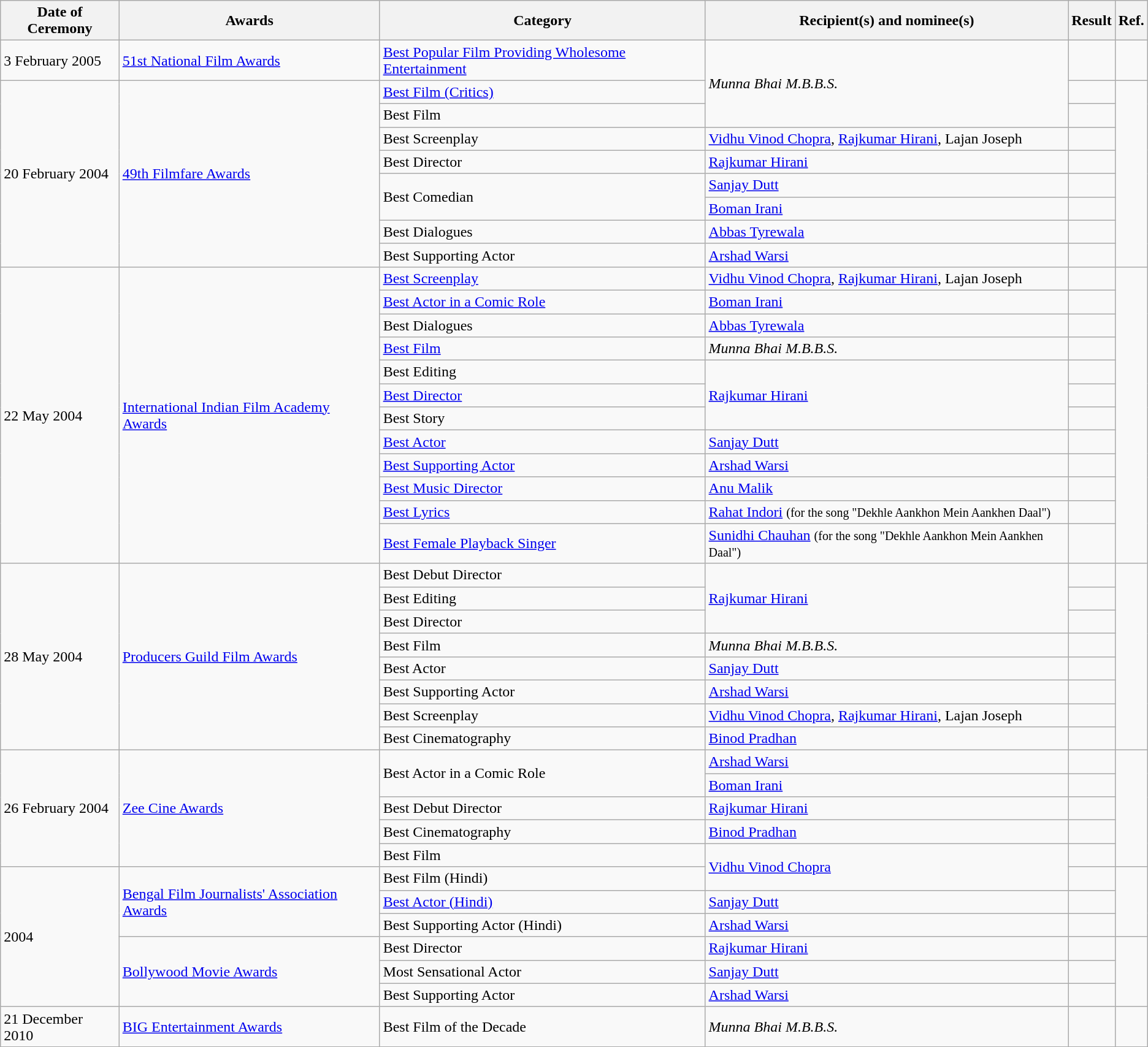<table class="wikitable sortable">
<tr>
<th>Date of Ceremony</th>
<th>Awards</th>
<th>Category</th>
<th>Recipient(s) and nominee(s)</th>
<th>Result</th>
<th>Ref.</th>
</tr>
<tr>
<td>3 February 2005</td>
<td><a href='#'>51st National Film Awards</a></td>
<td><a href='#'>Best Popular Film Providing Wholesome Entertainment</a></td>
<td rowspan="3"><em>Munna Bhai M.B.B.S.</em></td>
<td></td>
<td></td>
</tr>
<tr>
<td rowspan="8">20 February 2004</td>
<td rowspan="8"><a href='#'>49th Filmfare Awards</a></td>
<td><a href='#'>Best Film (Critics)</a></td>
<td></td>
<td rowspan="8"></td>
</tr>
<tr>
<td>Best Film</td>
<td></td>
</tr>
<tr>
<td>Best Screenplay</td>
<td><a href='#'>Vidhu Vinod Chopra</a>, <a href='#'>Rajkumar Hirani</a>, Lajan Joseph</td>
<td></td>
</tr>
<tr>
<td>Best Director</td>
<td><a href='#'>Rajkumar Hirani</a></td>
<td></td>
</tr>
<tr>
<td rowspan="2">Best Comedian</td>
<td><a href='#'>Sanjay Dutt</a></td>
<td></td>
</tr>
<tr>
<td><a href='#'>Boman Irani</a></td>
<td></td>
</tr>
<tr>
<td>Best Dialogues</td>
<td><a href='#'>Abbas Tyrewala</a></td>
<td></td>
</tr>
<tr>
<td>Best Supporting Actor</td>
<td><a href='#'>Arshad Warsi</a></td>
<td></td>
</tr>
<tr>
<td rowspan="12">22 May 2004</td>
<td rowspan="12"><a href='#'>International Indian Film Academy Awards</a></td>
<td><a href='#'>Best Screenplay</a></td>
<td><a href='#'>Vidhu Vinod Chopra</a>, <a href='#'>Rajkumar Hirani</a>, Lajan Joseph</td>
<td></td>
<td rowspan="12"></td>
</tr>
<tr>
<td><a href='#'>Best Actor in a Comic Role</a></td>
<td><a href='#'>Boman Irani</a></td>
<td></td>
</tr>
<tr>
<td>Best Dialogues</td>
<td><a href='#'>Abbas Tyrewala</a></td>
<td></td>
</tr>
<tr>
<td><a href='#'>Best Film</a></td>
<td><em>Munna Bhai M.B.B.S.</em></td>
<td></td>
</tr>
<tr>
<td>Best Editing</td>
<td rowspan="3"><a href='#'>Rajkumar Hirani</a></td>
<td></td>
</tr>
<tr>
<td><a href='#'>Best Director</a></td>
<td></td>
</tr>
<tr>
<td>Best Story</td>
<td></td>
</tr>
<tr>
<td><a href='#'>Best Actor</a></td>
<td><a href='#'>Sanjay Dutt</a></td>
<td></td>
</tr>
<tr>
<td><a href='#'>Best Supporting Actor</a></td>
<td><a href='#'>Arshad Warsi</a></td>
<td></td>
</tr>
<tr>
<td><a href='#'>Best Music Director</a></td>
<td><a href='#'>Anu Malik</a></td>
<td></td>
</tr>
<tr>
<td><a href='#'>Best Lyrics</a></td>
<td><a href='#'>Rahat Indori</a> <small>(for the song "Dekhle Aankhon Mein Aankhen Daal")</small></td>
<td></td>
</tr>
<tr>
<td><a href='#'>Best Female Playback Singer</a></td>
<td><a href='#'>Sunidhi Chauhan</a> <small>(for the song "Dekhle Aankhon Mein Aankhen Daal")</small></td>
<td></td>
</tr>
<tr>
<td rowspan="8">28 May 2004</td>
<td rowspan="8"><a href='#'>Producers Guild Film Awards</a></td>
<td>Best Debut Director</td>
<td rowspan="3"><a href='#'>Rajkumar Hirani</a></td>
<td></td>
<td rowspan="8"></td>
</tr>
<tr>
<td>Best Editing</td>
<td></td>
</tr>
<tr>
<td>Best Director</td>
<td></td>
</tr>
<tr>
<td>Best Film</td>
<td><em>Munna Bhai M.B.B.S.</em></td>
<td></td>
</tr>
<tr>
<td>Best Actor</td>
<td><a href='#'>Sanjay Dutt</a></td>
<td></td>
</tr>
<tr>
<td>Best Supporting Actor</td>
<td><a href='#'>Arshad Warsi</a></td>
<td></td>
</tr>
<tr>
<td>Best Screenplay</td>
<td><a href='#'>Vidhu Vinod Chopra</a>, <a href='#'>Rajkumar Hirani</a>, Lajan Joseph</td>
<td></td>
</tr>
<tr>
<td>Best Cinematography</td>
<td><a href='#'>Binod Pradhan</a></td>
<td></td>
</tr>
<tr>
<td rowspan="5">26 February 2004</td>
<td rowspan="5"><a href='#'>Zee Cine Awards</a></td>
<td rowspan="2">Best Actor in a Comic Role</td>
<td><a href='#'>Arshad Warsi</a></td>
<td></td>
<td rowspan="5"></td>
</tr>
<tr>
<td><a href='#'>Boman Irani</a></td>
<td></td>
</tr>
<tr>
<td>Best Debut Director</td>
<td><a href='#'>Rajkumar Hirani</a></td>
<td></td>
</tr>
<tr>
<td>Best Cinematography</td>
<td><a href='#'>Binod Pradhan</a></td>
<td></td>
</tr>
<tr>
<td>Best Film</td>
<td rowspan="2"><a href='#'>Vidhu Vinod Chopra</a></td>
<td></td>
</tr>
<tr>
<td rowspan="6">2004</td>
<td rowspan="3"><a href='#'>Bengal Film Journalists' Association Awards</a></td>
<td>Best Film (Hindi)</td>
<td></td>
<td rowspan="3"></td>
</tr>
<tr>
<td><a href='#'>Best Actor (Hindi)</a></td>
<td><a href='#'>Sanjay Dutt</a></td>
<td></td>
</tr>
<tr>
<td>Best Supporting Actor (Hindi)</td>
<td><a href='#'>Arshad Warsi</a></td>
<td></td>
</tr>
<tr>
<td rowspan="3"><a href='#'>Bollywood Movie Awards</a></td>
<td>Best Director</td>
<td><a href='#'>Rajkumar Hirani</a></td>
<td></td>
<td rowspan="3"></td>
</tr>
<tr>
<td>Most Sensational Actor</td>
<td><a href='#'>Sanjay Dutt</a></td>
<td></td>
</tr>
<tr>
<td>Best Supporting Actor</td>
<td><a href='#'>Arshad Warsi</a></td>
<td></td>
</tr>
<tr>
<td>21 December 2010</td>
<td><a href='#'>BIG Entertainment Awards</a></td>
<td>Best Film of the Decade</td>
<td><em>Munna Bhai M.B.B.S.</em></td>
<td></td>
<td></td>
</tr>
</table>
